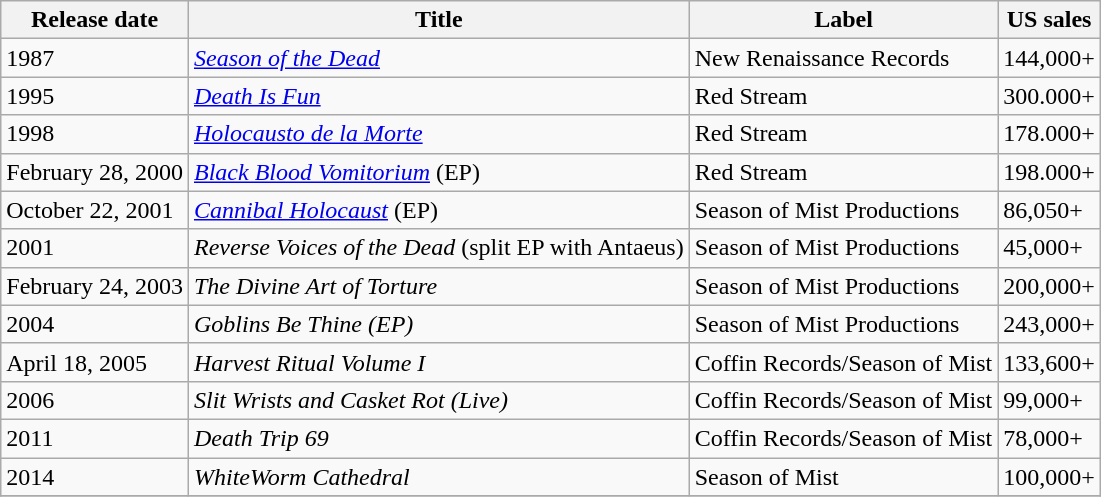<table class="wikitable">
<tr>
<th>Release date</th>
<th>Title</th>
<th>Label</th>
<th>US sales</th>
</tr>
<tr>
<td>1987</td>
<td><em><a href='#'>Season of the Dead</a></em></td>
<td>New Renaissance Records</td>
<td>144,000+</td>
</tr>
<tr>
<td>1995</td>
<td><em><a href='#'>Death Is Fun</a></em></td>
<td>Red Stream</td>
<td>300.000+</td>
</tr>
<tr>
<td>1998</td>
<td><em><a href='#'>Holocausto de la Morte</a></em></td>
<td>Red Stream</td>
<td>178.000+</td>
</tr>
<tr>
<td>February 28, 2000</td>
<td><em><a href='#'>Black Blood Vomitorium</a></em> (EP)</td>
<td>Red Stream</td>
<td>198.000+</td>
</tr>
<tr>
<td>October 22, 2001</td>
<td><em><a href='#'>Cannibal Holocaust</a></em> (EP)</td>
<td>Season of Mist Productions</td>
<td>86,050+</td>
</tr>
<tr>
<td>2001</td>
<td><em>Reverse Voices of the Dead</em> (split EP with Antaeus)</td>
<td>Season of Mist Productions</td>
<td>45,000+</td>
</tr>
<tr>
<td>February 24, 2003</td>
<td><em>The Divine Art of Torture</em></td>
<td>Season of Mist Productions</td>
<td>200,000+</td>
</tr>
<tr>
<td>2004</td>
<td><em>Goblins Be Thine (EP)</em></td>
<td>Season of Mist Productions</td>
<td>243,000+</td>
</tr>
<tr>
<td>April 18, 2005</td>
<td><em>Harvest Ritual Volume I</em></td>
<td>Coffin Records/Season of Mist</td>
<td>133,600+</td>
</tr>
<tr>
<td>2006</td>
<td><em>Slit Wrists and Casket Rot (Live)</em></td>
<td>Coffin Records/Season of Mist</td>
<td>99,000+</td>
</tr>
<tr>
<td>2011</td>
<td><em>Death Trip 69</em></td>
<td>Coffin Records/Season of Mist</td>
<td>78,000+</td>
</tr>
<tr>
<td>2014</td>
<td><em>WhiteWorm Cathedral</em></td>
<td>Season of Mist</td>
<td>100,000+</td>
</tr>
<tr>
</tr>
</table>
